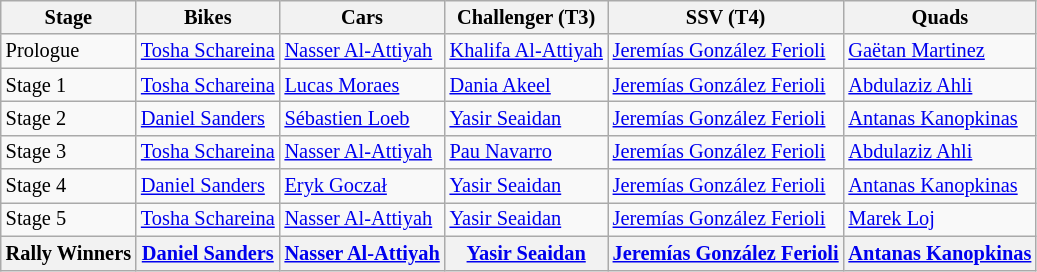<table class="wikitable" style="font-size:85%;">
<tr>
<th>Stage</th>
<th>Bikes</th>
<th>Cars</th>
<th>Challenger (T3)</th>
<th>SSV (T4)</th>
<th>Quads</th>
</tr>
<tr>
<td>Prologue</td>
<td> <a href='#'>Tosha Schareina</a></td>
<td> <a href='#'>Nasser Al-Attiyah</a></td>
<td> <a href='#'>Khalifa Al-Attiyah</a></td>
<td> <a href='#'>Jeremías González Ferioli</a></td>
<td> <a href='#'>Gaëtan Martinez</a></td>
</tr>
<tr>
<td>Stage 1</td>
<td> <a href='#'>Tosha Schareina</a></td>
<td> <a href='#'>Lucas Moraes</a></td>
<td> <a href='#'>Dania Akeel</a></td>
<td> <a href='#'>Jeremías González Ferioli</a></td>
<td> <a href='#'>Abdulaziz Ahli</a></td>
</tr>
<tr>
<td>Stage 2</td>
<td> <a href='#'>Daniel Sanders</a></td>
<td> <a href='#'>Sébastien Loeb</a></td>
<td> <a href='#'>Yasir Seaidan</a></td>
<td> <a href='#'>Jeremías González Ferioli</a></td>
<td> <a href='#'>Antanas Kanopkinas</a></td>
</tr>
<tr>
<td>Stage 3</td>
<td> <a href='#'>Tosha Schareina</a></td>
<td> <a href='#'>Nasser Al-Attiyah</a></td>
<td> <a href='#'>Pau Navarro</a></td>
<td> <a href='#'>Jeremías González Ferioli</a></td>
<td> <a href='#'>Abdulaziz Ahli</a></td>
</tr>
<tr>
<td>Stage 4</td>
<td> <a href='#'>Daniel Sanders</a></td>
<td> <a href='#'>Eryk Goczał</a></td>
<td> <a href='#'>Yasir Seaidan</a></td>
<td> <a href='#'>Jeremías González Ferioli</a></td>
<td> <a href='#'>Antanas Kanopkinas</a></td>
</tr>
<tr>
<td>Stage 5</td>
<td> <a href='#'>Tosha Schareina</a></td>
<td> <a href='#'>Nasser Al-Attiyah</a></td>
<td> <a href='#'>Yasir Seaidan</a></td>
<td> <a href='#'>Jeremías González Ferioli</a></td>
<td> <a href='#'>Marek Loj</a></td>
</tr>
<tr>
<th>Rally Winners</th>
<th><strong> <a href='#'>Daniel Sanders</a></strong></th>
<th><strong> <a href='#'>Nasser Al-Attiyah</a></strong></th>
<th><strong> <a href='#'>Yasir Seaidan</a></strong></th>
<th><strong> <a href='#'>Jeremías González Ferioli</a></strong></th>
<th><strong> <a href='#'>Antanas Kanopkinas</a></strong></th>
</tr>
</table>
